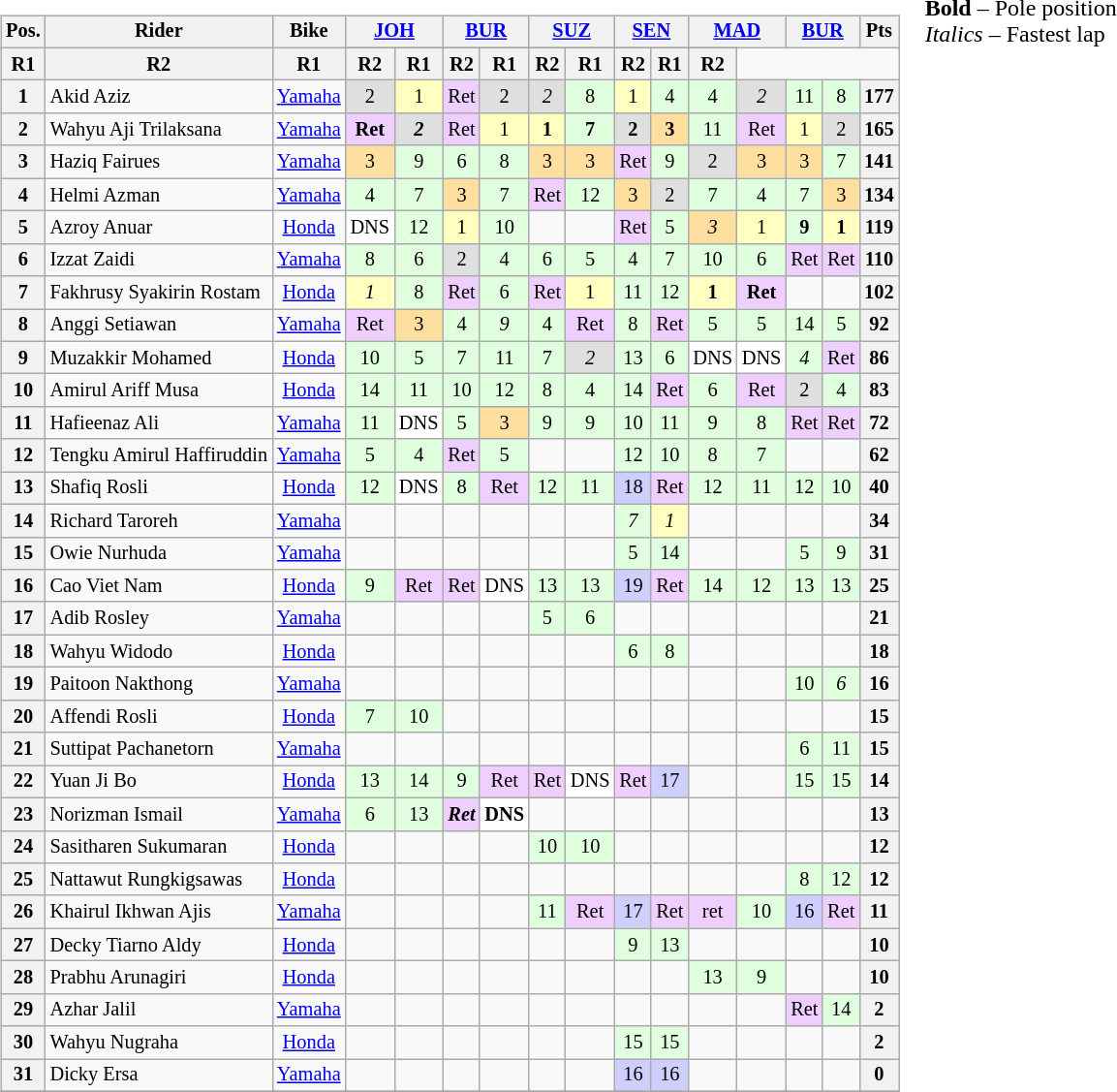<table>
<tr>
<td><br><table class="wikitable" style="font-size:85%; text-align:center;">
<tr>
<th rowspan="2">Pos.</th>
<th rowspan="2">Rider</th>
<th rowspan="2">Bike</th>
<th colspan="2"><a href='#'>JOH</a><br></th>
<th colspan="2"><a href='#'>BUR</a><br></th>
<th colspan="2"><a href='#'>SUZ</a><br></th>
<th colspan="2"><a href='#'>SEN</a><br></th>
<th colspan="2"><a href='#'>MAD</a><br></th>
<th colspan="2"><a href='#'>BUR</a><br></th>
<th rowspan="2">Pts</th>
</tr>
<tr>
</tr>
<tr>
<th>R1</th>
<th>R2</th>
<th>R1</th>
<th>R2</th>
<th>R1</th>
<th>R2</th>
<th>R1</th>
<th>R2</th>
<th>R1</th>
<th>R2</th>
<th>R1</th>
<th>R2</th>
</tr>
<tr>
<th>1</th>
<td align=left> Akid Aziz</td>
<td><a href='#'>Yamaha</a></td>
<td style="background:#dfdfdf;">2</td>
<td style="background:#ffffbf;">1</td>
<td style="background:#efcfff;">Ret</td>
<td style="background:#dfdfdf;">2</td>
<td style="background:#dfdfdf;"><em>2</em></td>
<td style="background:#dfffdf;">8</td>
<td style="background:#ffffbf;">1</td>
<td style="background:#dfffdf;">4</td>
<td style="background:#dfffdf;">4</td>
<td style="background:#dfdfdf;"><em>2</em></td>
<td style="background:#dfffdf;">11</td>
<td style="background:#dfffdf;">8</td>
<th>177</th>
</tr>
<tr>
<th>2</th>
<td align=left> Wahyu Aji Trilaksana</td>
<td><a href='#'>Yamaha</a></td>
<td style="background:#efcfff;"><strong>Ret</strong></td>
<td style="background:#dfdfdf;"><strong><em>2</em></strong></td>
<td style="background:#efcfff;">Ret</td>
<td style="background:#ffffbf;">1</td>
<td style="background:#ffffbf;"><strong>1</strong></td>
<td style="background:#dfffdf;"><strong>7</strong></td>
<td style="background:#dfdfdf;"><strong>2</strong></td>
<td style="background:#ffdf9f;"><strong>3</strong></td>
<td style="background:#dfffdf;">11</td>
<td style="background:#efcfff;">Ret</td>
<td style="background:#ffffbf;">1</td>
<td style="background:#dfdfdf;">2</td>
<th>165</th>
</tr>
<tr>
<th>3</th>
<td align=left> Haziq Fairues</td>
<td><a href='#'>Yamaha</a></td>
<td style="background:#ffdf9f;">3</td>
<td style="background:#dfffdf;">9</td>
<td style="background:#dfffdf;">6</td>
<td style="background:#dfffdf;">8</td>
<td style="background:#ffdf9f;">3</td>
<td style="background:#ffdf9f;">3</td>
<td style="background:#efcfff;">Ret</td>
<td style="background:#dfffdf;">9</td>
<td style="background:#dfdfdf;">2</td>
<td style="background:#ffdf9f;">3</td>
<td style="background:#ffdf9f;">3</td>
<td style="background:#dfffdf;">7</td>
<th>141</th>
</tr>
<tr>
<th>4</th>
<td align=left> Helmi Azman</td>
<td><a href='#'>Yamaha</a></td>
<td style="background:#dfffdf;">4</td>
<td style="background:#dfffdf;">7</td>
<td style="background:#ffdf9f;">3</td>
<td style="background:#dfffdf;">7</td>
<td style="background:#efcfff;">Ret</td>
<td style="background:#dfffdf;">12</td>
<td style="background:#ffdf9f;">3</td>
<td style="background:#dfdfdf;">2</td>
<td style="background:#dfffdf;">7</td>
<td style="background:#dfffdf;">4</td>
<td style="background:#dfffdf;">7</td>
<td style="background:#ffdf9f;">3</td>
<th>134</th>
</tr>
<tr>
<th>5</th>
<td align=left> Azroy Anuar</td>
<td><a href='#'>Honda</a></td>
<td style="background:#ffffff;">DNS</td>
<td style="background:#dfffdf;">12</td>
<td style="background:#ffffbf;">1</td>
<td style="background:#dfffdf;">10</td>
<td></td>
<td></td>
<td style="background:#efcfff;">Ret</td>
<td style="background:#dfffdf;">5</td>
<td style="background:#ffdf9f;"><em>3</em></td>
<td style="background:#ffffbf;">1</td>
<td style="background:#dfffdf;"><strong>9</strong></td>
<td style="background:#ffffbf;"><strong>1</strong></td>
<th>119</th>
</tr>
<tr>
<th>6</th>
<td align=left> Izzat Zaidi</td>
<td><a href='#'>Yamaha</a></td>
<td style="background:#dfffdf;">8</td>
<td style="background:#dfffdf;">6</td>
<td style="background:#dfdfdf;">2</td>
<td style="background:#dfffdf;">4</td>
<td style="background:#dfffdf;">6</td>
<td style="background:#dfffdf;">5</td>
<td style="background:#dfffdf;">4</td>
<td style="background:#dfffdf;">7</td>
<td style="background:#dfffdf;">10</td>
<td style="background:#dfffdf;">6</td>
<td style="background:#efcfff;">Ret</td>
<td style="background:#efcfff;">Ret</td>
<th>110</th>
</tr>
<tr>
<th>7</th>
<td align=left> Fakhrusy Syakirin Rostam</td>
<td><a href='#'>Honda</a></td>
<td style="background:#ffffbf;"><em>1</em></td>
<td style="background:#dfffdf;">8</td>
<td style="background:#efcfff;">Ret</td>
<td style="background:#dfffdf;">6</td>
<td style="background:#efcfff;">Ret</td>
<td style="background:#ffffbf;">1</td>
<td style="background:#dfffdf;">11</td>
<td style="background:#dfffdf;">12</td>
<td style="background:#ffffbf;"><strong>1</strong></td>
<td style="background:#efcfff;"><strong>Ret</strong></td>
<td></td>
<td></td>
<th>102</th>
</tr>
<tr>
<th>8</th>
<td align=left> Anggi Setiawan</td>
<td><a href='#'>Yamaha</a></td>
<td style="background:#efcfff;">Ret</td>
<td style="background:#ffdf9f;">3</td>
<td style="background:#dfffdf;">4</td>
<td style="background:#dfffdf;"><em>9</em></td>
<td style="background:#dfffdf;">4</td>
<td style="background:#efcfff;">Ret</td>
<td style="background:#dfffdf;">8</td>
<td style="background:#efcfff;">Ret</td>
<td style="background:#dfffdf;">5</td>
<td style="background:#dfffdf;">5</td>
<td style="background:#dfffdf;">14</td>
<td style="background:#dfffdf;">5</td>
<th>92</th>
</tr>
<tr>
<th>9</th>
<td align=left> Muzakkir Mohamed</td>
<td><a href='#'>Honda</a></td>
<td style="background:#dfffdf;">10</td>
<td style="background:#dfffdf;">5</td>
<td style="background:#dfffdf;">7</td>
<td style="background:#dfffdf;">11</td>
<td style="background:#dfffdf;">7</td>
<td style="background:#dfdfdf;"><em>2</em></td>
<td style="background:#dfffdf;">13</td>
<td style="background:#dfffdf;">6</td>
<td style="background:#ffffff;">DNS</td>
<td style="background:#ffffff;">DNS</td>
<td style="background:#dfffdf;"><em>4</em></td>
<td style="background:#efcfff;">Ret</td>
<th>86</th>
</tr>
<tr>
<th>10</th>
<td align=left> Amirul Ariff Musa</td>
<td><a href='#'>Honda</a></td>
<td style="background:#dfffdf;">14</td>
<td style="background:#dfffdf;">11</td>
<td style="background:#dfffdf;">10</td>
<td style="background:#dfffdf;">12</td>
<td style="background:#dfffdf;">8</td>
<td style="background:#dfffdf;">4</td>
<td style="background:#dfffdf;">14</td>
<td style="background:#efcfff;">Ret</td>
<td style="background:#dfffdf;">6</td>
<td style="background:#efcfff;">Ret</td>
<td style="background:#dfdfdf;">2</td>
<td style="background:#dfffdf;">4</td>
<th>83</th>
</tr>
<tr>
<th>11</th>
<td align=left> Hafieenaz Ali</td>
<td><a href='#'>Yamaha</a></td>
<td style="background:#dfffdf;">11</td>
<td style="background:#ffffff;">DNS</td>
<td style="background:#dfffdf;">5</td>
<td style="background:#ffdf9f;">3</td>
<td style="background:#dfffdf;">9</td>
<td style="background:#dfffdf;">9</td>
<td style="background:#dfffdf;">10</td>
<td style="background:#dfffdf;">11</td>
<td style="background:#dfffdf;">9</td>
<td style="background:#dfffdf;">8</td>
<td style="background:#efcfff;">Ret</td>
<td style="background:#efcfff;">Ret</td>
<th>72</th>
</tr>
<tr>
<th>12</th>
<td align=left> Tengku Amirul Haffiruddin</td>
<td><a href='#'>Yamaha</a></td>
<td style="background:#dfffdf;">5</td>
<td style="background:#dfffdf;">4</td>
<td style="background:#efcfff;">Ret</td>
<td style="background:#dfffdf;">5</td>
<td></td>
<td></td>
<td style="background:#dfffdf;">12</td>
<td style="background:#dfffdf;">10</td>
<td style="background:#dfffdf;">8</td>
<td style="background:#dfffdf;">7</td>
<td></td>
<td></td>
<th>62</th>
</tr>
<tr>
<th>13</th>
<td align=left> Shafiq Rosli</td>
<td><a href='#'>Honda</a></td>
<td style="background:#dfffdf;">12</td>
<td style="background:#ffffff;">DNS</td>
<td style="background:#dfffdf;">8</td>
<td style="background:#efcfff;">Ret</td>
<td style="background:#dfffdf;">12</td>
<td style="background:#dfffdf;">11</td>
<td style="background:#cfcfff;">18</td>
<td style="background:#efcfff;">Ret</td>
<td style="background:#dfffdf;">12</td>
<td style="background:#dfffdf;">11</td>
<td style="background:#dfffdf;">12</td>
<td style="background:#dfffdf;">10</td>
<th>40</th>
</tr>
<tr>
<th>14</th>
<td align=left> Richard Taroreh</td>
<td><a href='#'>Yamaha</a></td>
<td></td>
<td></td>
<td></td>
<td></td>
<td></td>
<td></td>
<td style="background:#dfffdf;"><em>7</em></td>
<td style="background:#ffffbf;"><em>1</em></td>
<td></td>
<td></td>
<td></td>
<td></td>
<th>34</th>
</tr>
<tr>
<th>15</th>
<td align=left> Owie Nurhuda</td>
<td><a href='#'>Yamaha</a></td>
<td></td>
<td></td>
<td></td>
<td></td>
<td></td>
<td></td>
<td style="background:#dfffdf;">5</td>
<td style="background:#dfffdf;">14</td>
<td></td>
<td></td>
<td style="background:#dfffdf;">5</td>
<td style="background:#dfffdf;">9</td>
<th>31</th>
</tr>
<tr>
<th>16</th>
<td align=left> Cao Viet Nam</td>
<td><a href='#'>Honda</a></td>
<td style="background:#dfffdf;">9</td>
<td style="background:#efcfff;">Ret</td>
<td style="background:#efcfff;">Ret</td>
<td style="background:#ffffff;">DNS</td>
<td style="background:#dfffdf;">13</td>
<td style="background:#dfffdf;">13</td>
<td style="background:#cfcfff;">19</td>
<td style="background:#efcfff;">Ret</td>
<td style="background:#dfffdf;">14</td>
<td style="background:#dfffdf;">12</td>
<td style="background:#dfffdf;">13</td>
<td style="background:#dfffdf;">13</td>
<th>25</th>
</tr>
<tr>
<th>17</th>
<td align=left> Adib Rosley</td>
<td><a href='#'>Yamaha</a></td>
<td></td>
<td></td>
<td></td>
<td></td>
<td style="background:#dfffdf;">5</td>
<td style="background:#dfffdf;">6</td>
<td></td>
<td></td>
<td></td>
<td></td>
<td></td>
<td></td>
<th>21</th>
</tr>
<tr>
<th>18</th>
<td align=left> Wahyu Widodo</td>
<td><a href='#'>Honda</a></td>
<td></td>
<td></td>
<td></td>
<td></td>
<td></td>
<td></td>
<td style="background:#dfffdf;">6</td>
<td style="background:#dfffdf;">8</td>
<td></td>
<td></td>
<td></td>
<td></td>
<th>18</th>
</tr>
<tr>
<th>19</th>
<td align=left> Paitoon Nakthong</td>
<td><a href='#'>Yamaha</a></td>
<td></td>
<td></td>
<td></td>
<td></td>
<td></td>
<td></td>
<td></td>
<td></td>
<td></td>
<td></td>
<td style="background:#dfffdf;">10</td>
<td style="background:#dfffdf;"><em>6</em></td>
<th>16</th>
</tr>
<tr>
<th>20</th>
<td align=left> Affendi Rosli</td>
<td><a href='#'>Honda</a></td>
<td style="background:#dfffdf;">7</td>
<td style="background:#dfffdf;">10</td>
<td></td>
<td></td>
<td></td>
<td></td>
<td></td>
<td></td>
<td></td>
<td></td>
<td></td>
<td></td>
<th>15</th>
</tr>
<tr>
<th>21</th>
<td align=left> Suttipat Pachanetorn</td>
<td><a href='#'>Yamaha</a></td>
<td></td>
<td></td>
<td></td>
<td></td>
<td></td>
<td></td>
<td></td>
<td></td>
<td></td>
<td></td>
<td style="background:#dfffdf;">6</td>
<td style="background:#dfffdf;">11</td>
<th>15</th>
</tr>
<tr>
<th>22</th>
<td align=left> Yuan Ji Bo</td>
<td><a href='#'>Honda</a></td>
<td style="background:#dfffdf;">13</td>
<td style="background:#dfffdf;">14</td>
<td style="background:#dfffdf;">9</td>
<td style="background:#efcfff;">Ret</td>
<td style="background:#efcfff;">Ret</td>
<td style="background:#ffffff;">DNS</td>
<td style="background:#efcfff;">Ret</td>
<td style="background:#cfcfff;">17</td>
<td></td>
<td></td>
<td style="background:#dfffdf;">15</td>
<td style="background:#dfffdf;">15</td>
<th>14</th>
</tr>
<tr>
<th>23</th>
<td align=left> Norizman Ismail</td>
<td><a href='#'>Yamaha</a></td>
<td style="background:#dfffdf;">6</td>
<td style="background:#dfffdf;">13</td>
<td style="background:#efcfff;"><strong><em>Ret</em></strong></td>
<td style="background:#ffffff;"><strong>DNS</strong></td>
<td></td>
<td></td>
<td></td>
<td></td>
<td></td>
<td></td>
<td></td>
<td></td>
<th>13</th>
</tr>
<tr>
<th>24</th>
<td align=left> Sasitharen Sukumaran</td>
<td><a href='#'>Honda</a></td>
<td></td>
<td></td>
<td></td>
<td></td>
<td style="background:#dfffdf;">10</td>
<td style="background:#dfffdf;">10</td>
<td></td>
<td></td>
<td></td>
<td></td>
<td></td>
<td></td>
<th>12</th>
</tr>
<tr>
<th>25</th>
<td align=left> Nattawut Rungkigsawas</td>
<td><a href='#'>Honda</a></td>
<td></td>
<td></td>
<td></td>
<td></td>
<td></td>
<td></td>
<td></td>
<td></td>
<td></td>
<td></td>
<td style="background:#dfffdf;">8</td>
<td style="background:#dfffdf;">12</td>
<th>12</th>
</tr>
<tr>
<th>26</th>
<td align=left> Khairul Ikhwan Ajis</td>
<td><a href='#'>Yamaha</a></td>
<td></td>
<td></td>
<td></td>
<td></td>
<td style="background:#dfffdf;">11</td>
<td style="background:#efcfff;">Ret</td>
<td style="background:#cfcfff;">17</td>
<td style="background:#efcfff;">Ret</td>
<td style="background:#efcfff;">ret</td>
<td style="background:#dfffdf;">10</td>
<td style="background:#cfcfff;">16</td>
<td style="background:#efcfff;">Ret</td>
<th>11</th>
</tr>
<tr>
<th>27</th>
<td align=left> Decky Tiarno Aldy</td>
<td><a href='#'>Honda</a></td>
<td></td>
<td></td>
<td></td>
<td></td>
<td></td>
<td></td>
<td style="background:#dfffdf;">9</td>
<td style="background:#dfffdf;">13</td>
<td></td>
<td></td>
<td></td>
<td></td>
<th>10</th>
</tr>
<tr>
<th>28</th>
<td align=left> Prabhu Arunagiri</td>
<td><a href='#'>Honda</a></td>
<td></td>
<td></td>
<td></td>
<td></td>
<td></td>
<td></td>
<td></td>
<td></td>
<td style="background:#dfffdf;">13</td>
<td style="background:#dfffdf;">9</td>
<td></td>
<td></td>
<th>10</th>
</tr>
<tr>
<th>29</th>
<td align=left> Azhar Jalil</td>
<td><a href='#'>Yamaha</a></td>
<td></td>
<td></td>
<td></td>
<td></td>
<td></td>
<td></td>
<td></td>
<td></td>
<td></td>
<td></td>
<td style="background:#efcfff;">Ret</td>
<td style="background:#dfffdf;">14</td>
<th>2</th>
</tr>
<tr>
<th>30</th>
<td align=left> Wahyu Nugraha</td>
<td><a href='#'>Honda</a></td>
<td></td>
<td></td>
<td></td>
<td></td>
<td></td>
<td></td>
<td style="background:#dfffdf;">15</td>
<td style="background:#dfffdf;">15</td>
<td></td>
<td></td>
<td></td>
<td></td>
<th>2</th>
</tr>
<tr>
<th>31</th>
<td align=left> Dicky Ersa</td>
<td><a href='#'>Yamaha</a></td>
<td></td>
<td></td>
<td></td>
<td></td>
<td></td>
<td></td>
<td style="background:#cfcfff;">16</td>
<td style="background:#cfcfff;">16</td>
<td></td>
<td></td>
<td></td>
<td></td>
<th>0</th>
</tr>
<tr>
</tr>
</table>
</td>
<td valign="top"><br>
<span><strong>Bold</strong> – Pole position<br><em>Italics</em> – Fastest lap</span></td>
</tr>
</table>
